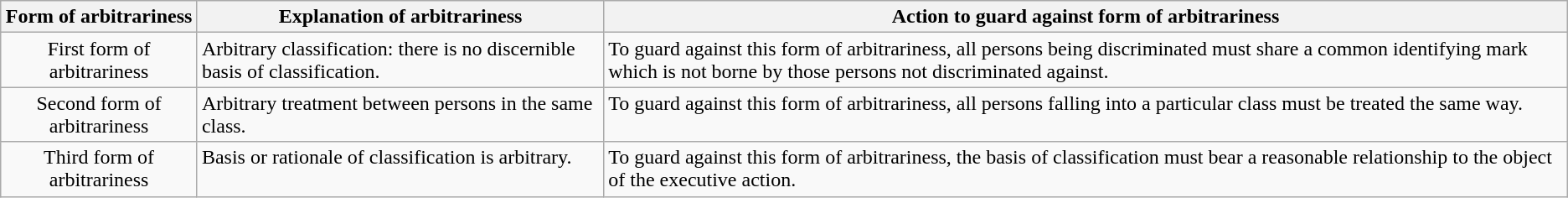<table class=wikitable>
<tr>
<th>Form of arbitrariness</th>
<th>Explanation of arbitrariness</th>
<th>Action to guard against form of arbitrariness</th>
</tr>
<tr valign=top>
<td align=center>First form of arbitrariness</td>
<td>Arbitrary classification: there is no discernible basis of classification.</td>
<td>To guard against this form of arbitrariness, all persons being discriminated must share a common identifying mark which is not borne by those persons not discriminated against.</td>
</tr>
<tr valign=top>
<td align=center>Second form of arbitrariness</td>
<td>Arbitrary treatment between persons in the same class.</td>
<td>To guard against this form of arbitrariness, all persons falling into a particular class must be treated the same way.</td>
</tr>
<tr valign=top>
<td align=center>Third form of arbitrariness</td>
<td>Basis or rationale of classification is arbitrary.</td>
<td>To guard against this form of arbitrariness, the basis of classification must bear a reasonable relationship to the object of the executive action.</td>
</tr>
</table>
